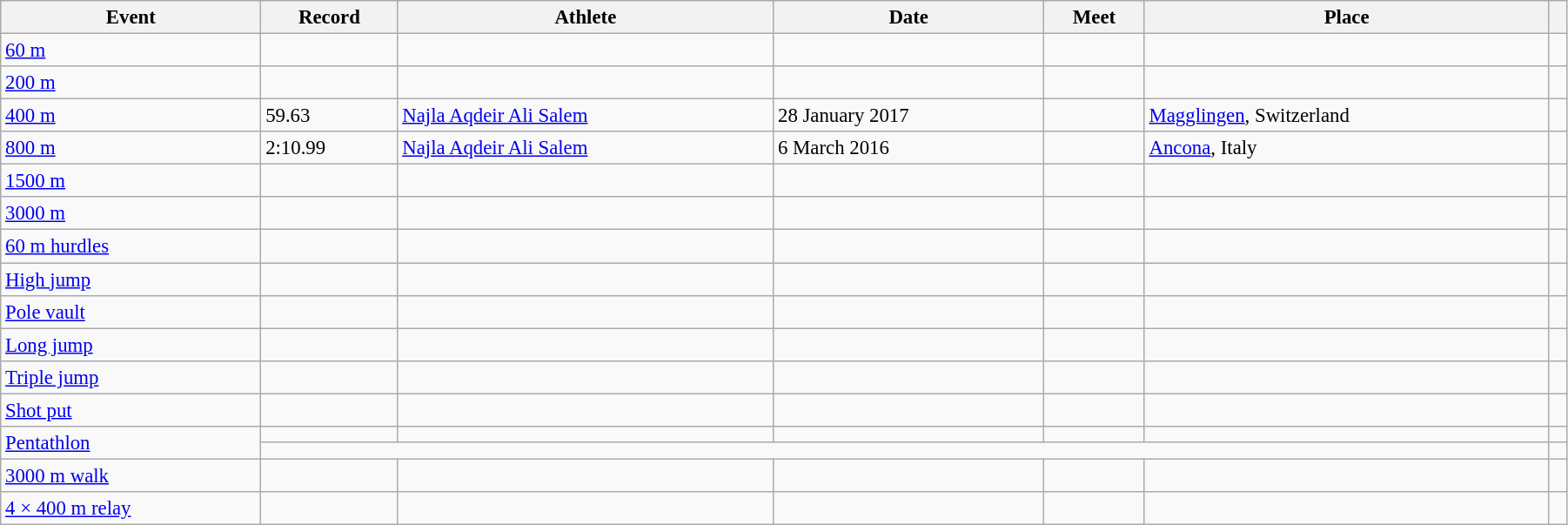<table class="wikitable" style="font-size:95%; width: 95%;">
<tr>
<th>Event</th>
<th>Record</th>
<th>Athlete</th>
<th>Date</th>
<th>Meet</th>
<th>Place</th>
<th></th>
</tr>
<tr>
<td><a href='#'>60 m</a></td>
<td></td>
<td></td>
<td></td>
<td></td>
<td></td>
<td></td>
</tr>
<tr>
<td><a href='#'>200 m</a></td>
<td></td>
<td></td>
<td></td>
<td></td>
<td></td>
<td></td>
</tr>
<tr>
<td><a href='#'>400 m</a></td>
<td>59.63</td>
<td><a href='#'>Najla Aqdeir Ali Salem</a></td>
<td>28 January 2017</td>
<td></td>
<td><a href='#'>Magglingen</a>, Switzerland</td>
<td></td>
</tr>
<tr>
<td><a href='#'>800 m</a></td>
<td>2:10.99</td>
<td><a href='#'>Najla Aqdeir Ali Salem</a></td>
<td>6 March 2016</td>
<td></td>
<td><a href='#'>Ancona</a>, Italy</td>
<td></td>
</tr>
<tr>
<td><a href='#'>1500 m</a></td>
<td></td>
<td></td>
<td></td>
<td></td>
<td></td>
<td></td>
</tr>
<tr>
<td><a href='#'>3000 m</a></td>
<td></td>
<td></td>
<td></td>
<td></td>
<td></td>
<td></td>
</tr>
<tr>
<td><a href='#'>60 m hurdles</a></td>
<td></td>
<td></td>
<td></td>
<td></td>
<td></td>
<td></td>
</tr>
<tr>
<td><a href='#'>High jump</a></td>
<td></td>
<td></td>
<td></td>
<td></td>
<td></td>
<td></td>
</tr>
<tr>
<td><a href='#'>Pole vault</a></td>
<td></td>
<td></td>
<td></td>
<td></td>
<td></td>
<td></td>
</tr>
<tr>
<td><a href='#'>Long jump</a></td>
<td></td>
<td></td>
<td></td>
<td></td>
<td></td>
<td></td>
</tr>
<tr>
<td><a href='#'>Triple jump</a></td>
<td></td>
<td></td>
<td></td>
<td></td>
<td></td>
<td></td>
</tr>
<tr>
<td><a href='#'>Shot put</a></td>
<td></td>
<td></td>
<td></td>
<td></td>
<td></td>
<td></td>
</tr>
<tr>
<td rowspan=2><a href='#'>Pentathlon</a></td>
<td></td>
<td></td>
<td></td>
<td></td>
<td></td>
<td></td>
</tr>
<tr>
<td colspan=5></td>
<td></td>
</tr>
<tr>
<td><a href='#'>3000 m walk</a></td>
<td></td>
<td></td>
<td></td>
<td></td>
<td></td>
<td></td>
</tr>
<tr>
<td><a href='#'>4 × 400 m relay</a></td>
<td></td>
<td></td>
<td></td>
<td></td>
<td></td>
<td></td>
</tr>
</table>
